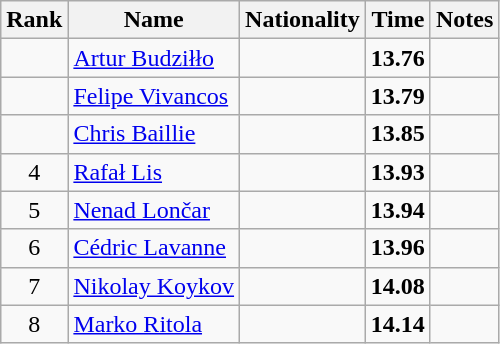<table class="wikitable sortable" style="text-align:center">
<tr>
<th>Rank</th>
<th>Name</th>
<th>Nationality</th>
<th>Time</th>
<th>Notes</th>
</tr>
<tr>
<td></td>
<td align=left><a href='#'>Artur Budziłło</a></td>
<td align=left></td>
<td><strong>13.76</strong></td>
<td></td>
</tr>
<tr>
<td></td>
<td align=left><a href='#'>Felipe Vivancos</a></td>
<td align=left></td>
<td><strong>13.79</strong></td>
<td></td>
</tr>
<tr>
<td></td>
<td align=left><a href='#'>Chris Baillie</a></td>
<td align=left></td>
<td><strong>13.85</strong></td>
<td></td>
</tr>
<tr>
<td>4</td>
<td align=left><a href='#'>Rafał Lis</a></td>
<td align=left></td>
<td><strong>13.93</strong></td>
<td></td>
</tr>
<tr>
<td>5</td>
<td align=left><a href='#'>Nenad Lončar</a></td>
<td align=left></td>
<td><strong>13.94</strong></td>
<td></td>
</tr>
<tr>
<td>6</td>
<td align=left><a href='#'>Cédric Lavanne</a></td>
<td align=left></td>
<td><strong>13.96</strong></td>
<td></td>
</tr>
<tr>
<td>7</td>
<td align=left><a href='#'>Nikolay Koykov</a></td>
<td align=left></td>
<td><strong>14.08</strong></td>
<td></td>
</tr>
<tr>
<td>8</td>
<td align=left><a href='#'>Marko Ritola</a></td>
<td align=left></td>
<td><strong>14.14</strong></td>
<td></td>
</tr>
</table>
